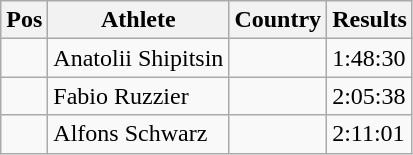<table class="wikitable">
<tr>
<th>Pos</th>
<th>Athlete</th>
<th>Country</th>
<th>Results</th>
</tr>
<tr>
<td align="center"></td>
<td>Anatolii Shipitsin</td>
<td></td>
<td>1:48:30</td>
</tr>
<tr>
<td align="center"></td>
<td>Fabio Ruzzier</td>
<td></td>
<td>2:05:38</td>
</tr>
<tr>
<td align="center"></td>
<td>Alfons Schwarz</td>
<td></td>
<td>2:11:01</td>
</tr>
</table>
